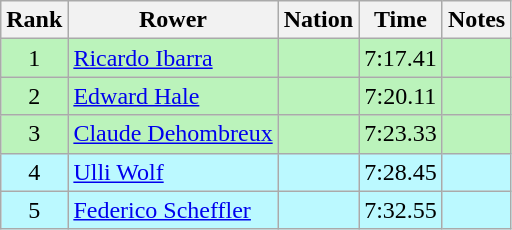<table class="wikitable sortable" style="text-align:center">
<tr>
<th>Rank</th>
<th>Rower</th>
<th>Nation</th>
<th>Time</th>
<th>Notes</th>
</tr>
<tr bgcolor=bbf3bb>
<td>1</td>
<td align=left><a href='#'>Ricardo Ibarra</a></td>
<td align=left></td>
<td>7:17.41</td>
<td></td>
</tr>
<tr bgcolor=bbf3bb>
<td>2</td>
<td align=left><a href='#'>Edward Hale</a></td>
<td align=left></td>
<td>7:20.11</td>
<td></td>
</tr>
<tr bgcolor=bbf3bb>
<td>3</td>
<td align=left><a href='#'>Claude Dehombreux</a></td>
<td align=left></td>
<td>7:23.33</td>
<td></td>
</tr>
<tr bgcolor=bbf9ff>
<td>4</td>
<td align=left><a href='#'>Ulli Wolf</a></td>
<td align=left></td>
<td>7:28.45</td>
<td></td>
</tr>
<tr bgcolor=bbf9ff>
<td>5</td>
<td align=left><a href='#'>Federico Scheffler</a></td>
<td align=left></td>
<td>7:32.55</td>
<td></td>
</tr>
</table>
